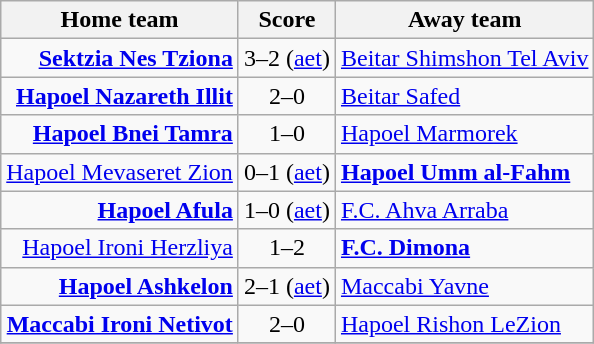<table class="wikitable" style="text-align: center">
<tr>
<th>Home team</th>
<th>Score</th>
<th>Away team</th>
</tr>
<tr>
<td align="right"><strong><a href='#'>Sektzia Nes Tziona</a></strong></td>
<td>3–2 (<a href='#'>aet</a>)</td>
<td align="left"><a href='#'>Beitar Shimshon Tel Aviv</a></td>
</tr>
<tr>
<td align="right"><strong><a href='#'>Hapoel Nazareth Illit</a></strong></td>
<td>2–0</td>
<td align="left"><a href='#'>Beitar Safed</a></td>
</tr>
<tr>
<td align="right"><strong><a href='#'>Hapoel Bnei Tamra</a></strong></td>
<td>1–0</td>
<td align="left"><a href='#'>Hapoel Marmorek</a></td>
</tr>
<tr>
<td align="right"><a href='#'>Hapoel Mevaseret Zion</a></td>
<td>0–1 (<a href='#'>aet</a>)</td>
<td align="left"><strong><a href='#'>Hapoel Umm al-Fahm</a></strong></td>
</tr>
<tr>
<td align="right"><strong><a href='#'>Hapoel Afula</a></strong></td>
<td>1–0 (<a href='#'>aet</a>)</td>
<td align="left"><a href='#'>F.C. Ahva Arraba</a></td>
</tr>
<tr>
<td align="right"><a href='#'>Hapoel Ironi Herzliya</a></td>
<td>1–2</td>
<td align="left"><strong><a href='#'>F.C. Dimona</a></strong></td>
</tr>
<tr>
<td align="right"><strong><a href='#'>Hapoel Ashkelon</a></strong></td>
<td>2–1 (<a href='#'>aet</a>)</td>
<td align="left"><a href='#'>Maccabi Yavne</a></td>
</tr>
<tr>
<td align="right"><strong><a href='#'>Maccabi Ironi Netivot</a></strong></td>
<td>2–0</td>
<td align="left"><a href='#'>Hapoel Rishon LeZion</a></td>
</tr>
<tr>
</tr>
</table>
